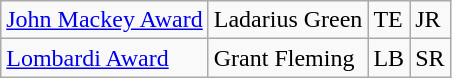<table class="wikitable">
<tr>
<td><a href='#'>John Mackey Award</a></td>
<td>Ladarius Green</td>
<td>TE</td>
<td>JR</td>
</tr>
<tr>
<td><a href='#'>Lombardi Award</a></td>
<td>Grant Fleming</td>
<td>LB</td>
<td>SR</td>
</tr>
</table>
